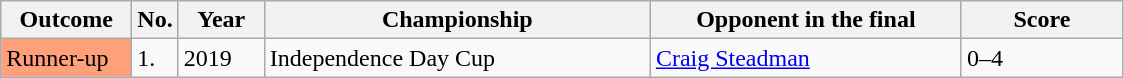<table class="sortable wikitable">
<tr>
<th width="80">Outcome</th>
<th width="20">No.</th>
<th width="50">Year</th>
<th width="250">Championship</th>
<th width="200">Opponent in the final</th>
<th width="100">Score</th>
</tr>
<tr>
<td style="background:#ffa07a;">Runner-up</td>
<td>1.</td>
<td>2019</td>
<td>Independence Day Cup</td>
<td> <a href='#'>Craig Steadman</a></td>
<td>0–4</td>
</tr>
</table>
